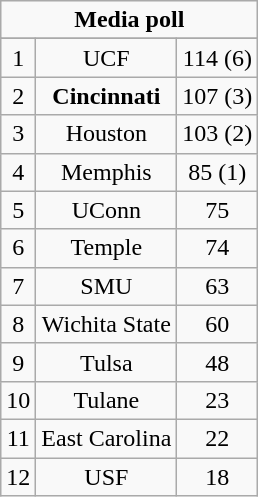<table class="wikitable">
<tr align="center">
<td align="center" Colspan="3"><strong>Media poll</strong></td>
</tr>
<tr align="center">
</tr>
<tr align="center">
<td>1</td>
<td>UCF</td>
<td>114 (6)</td>
</tr>
<tr align="center">
<td>2</td>
<td><strong>Cincinnati</strong></td>
<td>107 (3)</td>
</tr>
<tr align="center">
<td>3</td>
<td>Houston</td>
<td>103 (2)</td>
</tr>
<tr align="center">
<td>4</td>
<td>Memphis</td>
<td>85 (1)</td>
</tr>
<tr align="center">
<td>5</td>
<td>UConn</td>
<td>75</td>
</tr>
<tr align="center">
<td>6</td>
<td>Temple</td>
<td>74</td>
</tr>
<tr align="center">
<td>7</td>
<td>SMU</td>
<td>63</td>
</tr>
<tr align="center">
<td>8</td>
<td>Wichita State</td>
<td>60</td>
</tr>
<tr align="center">
<td>9</td>
<td>Tulsa</td>
<td>48</td>
</tr>
<tr align="center">
<td>10</td>
<td>Tulane</td>
<td>23</td>
</tr>
<tr align="center">
<td>11</td>
<td>East Carolina</td>
<td>22</td>
</tr>
<tr align="center">
<td>12</td>
<td>USF</td>
<td>18</td>
</tr>
</table>
